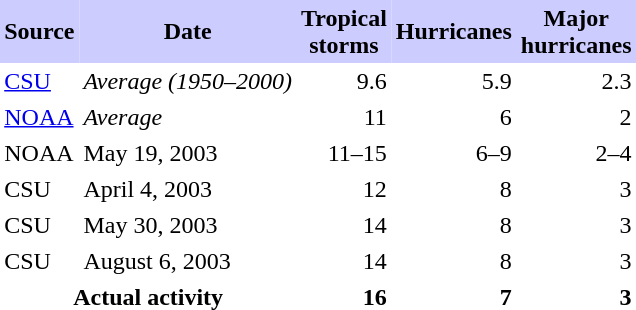<table class="toccolours" cellspacing=0 cellpadding=3 style="float:right; margin-left:1em; text-align:right">
<tr style="background:#ccf; text-align:center;">
<td><strong>Source</strong></td>
<td><strong>Date</strong></td>
<td><strong><span>Tropical<br>storms</span></strong></td>
<td><strong><span>Hurricanes</span></strong></td>
<td><strong><span>Major<br>hurricanes</span></strong></td>
</tr>
<tr>
<td align="left"><a href='#'>CSU</a></td>
<td align="left"><em>Average <span>(1950–2000)</span></em></td>
<td>9.6</td>
<td>5.9</td>
<td>2.3</td>
</tr>
<tr>
<td align="left"><a href='#'>NOAA</a></td>
<td align="left"><em>Average</em></td>
<td>11</td>
<td>6</td>
<td>2</td>
</tr>
<tr>
<td align="left">NOAA</td>
<td align="left">May 19, 2003</td>
<td>11–15</td>
<td>6–9</td>
<td>2–4</td>
</tr>
<tr>
<td align="left">CSU</td>
<td align="left">April 4, 2003</td>
<td>12</td>
<td>8</td>
<td>3</td>
</tr>
<tr>
<td align="left">CSU</td>
<td align="left">May 30, 2003</td>
<td>14</td>
<td>8</td>
<td>3</td>
</tr>
<tr>
<td align="left">CSU</td>
<td align="left">August 6, 2003</td>
<td>14</td>
<td>8</td>
<td>3</td>
</tr>
<tr>
<td style="text-align:center;" colspan="2"><strong>Actual activity</strong></td>
<td><strong>16</strong></td>
<td><strong>7</strong></td>
<td><strong>3</strong></td>
</tr>
</table>
